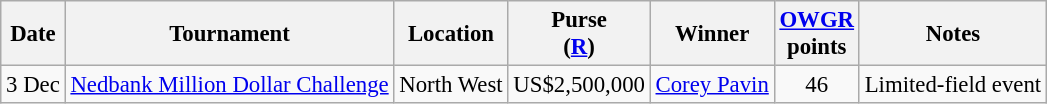<table class="wikitable" style="font-size:95%">
<tr>
<th>Date</th>
<th>Tournament</th>
<th>Location</th>
<th>Purse<br>(<a href='#'>R</a>)</th>
<th>Winner</th>
<th><a href='#'>OWGR</a><br>points</th>
<th>Notes</th>
</tr>
<tr>
<td>3 Dec</td>
<td><a href='#'>Nedbank Million Dollar Challenge</a></td>
<td>North West</td>
<td align=right>US$2,500,000</td>
<td> <a href='#'>Corey Pavin</a></td>
<td align=center>46</td>
<td>Limited-field event</td>
</tr>
</table>
